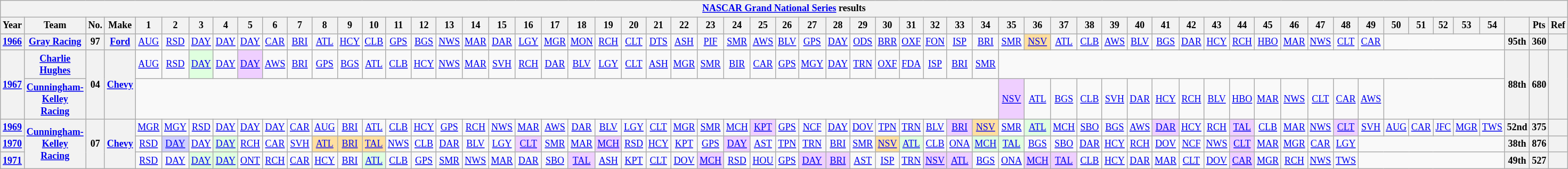<table class="wikitable" style="text-align:center; font-size:75%">
<tr>
<th colspan=61><a href='#'>NASCAR Grand National Series</a> results</th>
</tr>
<tr>
<th>Year</th>
<th>Team</th>
<th>No.</th>
<th>Make</th>
<th>1</th>
<th>2</th>
<th>3</th>
<th>4</th>
<th>5</th>
<th>6</th>
<th>7</th>
<th>8</th>
<th>9</th>
<th>10</th>
<th>11</th>
<th>12</th>
<th>13</th>
<th>14</th>
<th>15</th>
<th>16</th>
<th>17</th>
<th>18</th>
<th>19</th>
<th>20</th>
<th>21</th>
<th>22</th>
<th>23</th>
<th>24</th>
<th>25</th>
<th>26</th>
<th>27</th>
<th>28</th>
<th>29</th>
<th>30</th>
<th>31</th>
<th>32</th>
<th>33</th>
<th>34</th>
<th>35</th>
<th>36</th>
<th>37</th>
<th>38</th>
<th>39</th>
<th>40</th>
<th>41</th>
<th>42</th>
<th>43</th>
<th>44</th>
<th>45</th>
<th>46</th>
<th>47</th>
<th>48</th>
<th>49</th>
<th>50</th>
<th>51</th>
<th>52</th>
<th>53</th>
<th>54</th>
<th></th>
<th>Pts</th>
<th>Ref</th>
</tr>
<tr>
<th><a href='#'>1966</a></th>
<th><a href='#'>Gray Racing</a></th>
<th>97</th>
<th><a href='#'>Ford</a></th>
<td><a href='#'>AUG</a></td>
<td><a href='#'>RSD</a></td>
<td><a href='#'>DAY</a></td>
<td><a href='#'>DAY</a></td>
<td><a href='#'>DAY</a></td>
<td><a href='#'>CAR</a></td>
<td><a href='#'>BRI</a></td>
<td><a href='#'>ATL</a></td>
<td><a href='#'>HCY</a></td>
<td><a href='#'>CLB</a></td>
<td><a href='#'>GPS</a></td>
<td><a href='#'>BGS</a></td>
<td><a href='#'>NWS</a></td>
<td><a href='#'>MAR</a></td>
<td><a href='#'>DAR</a></td>
<td><a href='#'>LGY</a></td>
<td><a href='#'>MGR</a></td>
<td><a href='#'>MON</a></td>
<td><a href='#'>RCH</a></td>
<td><a href='#'>CLT</a></td>
<td><a href='#'>DTS</a></td>
<td><a href='#'>ASH</a></td>
<td><a href='#'>PIF</a></td>
<td><a href='#'>SMR</a></td>
<td><a href='#'>AWS</a></td>
<td><a href='#'>BLV</a></td>
<td><a href='#'>GPS</a></td>
<td><a href='#'>DAY</a></td>
<td><a href='#'>ODS</a></td>
<td><a href='#'>BRR</a></td>
<td><a href='#'>OXF</a></td>
<td><a href='#'>FON</a></td>
<td><a href='#'>ISP</a></td>
<td><a href='#'>BRI</a></td>
<td><a href='#'>SMR</a></td>
<td style="background:#FFDF9F;"><a href='#'>NSV</a><br></td>
<td><a href='#'>ATL</a></td>
<td><a href='#'>CLB</a></td>
<td><a href='#'>AWS</a></td>
<td><a href='#'>BLV</a></td>
<td><a href='#'>BGS</a></td>
<td><a href='#'>DAR</a></td>
<td><a href='#'>HCY</a></td>
<td><a href='#'>RCH</a></td>
<td><a href='#'>HBO</a></td>
<td><a href='#'>MAR</a></td>
<td><a href='#'>NWS</a></td>
<td><a href='#'>CLT</a></td>
<td><a href='#'>CAR</a></td>
<td colspan=5></td>
<th>95th</th>
<th>360</th>
<th></th>
</tr>
<tr>
<th rowspan=2><a href='#'>1967</a></th>
<th><a href='#'>Charlie Hughes</a></th>
<th rowspan=2>04</th>
<th rowspan=2><a href='#'>Chevy</a></th>
<td><a href='#'>AUG</a></td>
<td><a href='#'>RSD</a></td>
<td style="background:#DFFFDF;"><a href='#'>DAY</a><br></td>
<td><a href='#'>DAY</a></td>
<td style="background:#EFCFFF;"><a href='#'>DAY</a><br></td>
<td><a href='#'>AWS</a></td>
<td><a href='#'>BRI</a></td>
<td><a href='#'>GPS</a></td>
<td><a href='#'>BGS</a></td>
<td><a href='#'>ATL</a></td>
<td><a href='#'>CLB</a></td>
<td><a href='#'>HCY</a></td>
<td><a href='#'>NWS</a></td>
<td><a href='#'>MAR</a></td>
<td><a href='#'>SVH</a></td>
<td><a href='#'>RCH</a></td>
<td><a href='#'>DAR</a></td>
<td><a href='#'>BLV</a></td>
<td><a href='#'>LGY</a></td>
<td><a href='#'>CLT</a></td>
<td><a href='#'>ASH</a></td>
<td><a href='#'>MGR</a></td>
<td><a href='#'>SMR</a></td>
<td><a href='#'>BIR</a></td>
<td><a href='#'>CAR</a></td>
<td><a href='#'>GPS</a></td>
<td><a href='#'>MGY</a></td>
<td><a href='#'>DAY</a></td>
<td><a href='#'>TRN</a></td>
<td><a href='#'>OXF</a></td>
<td><a href='#'>FDA</a></td>
<td><a href='#'>ISP</a></td>
<td><a href='#'>BRI</a></td>
<td><a href='#'>SMR</a></td>
<td colspan=20></td>
<th rowspan=2>88th</th>
<th rowspan=2>680</th>
<th rowspan=2></th>
</tr>
<tr>
<th><a href='#'>Cunningham-Kelley Racing</a></th>
<td colspan=34></td>
<td style="background:#EFCFFF;"><a href='#'>NSV</a><br></td>
<td><a href='#'>ATL</a></td>
<td><a href='#'>BGS</a></td>
<td><a href='#'>CLB</a></td>
<td><a href='#'>SVH</a></td>
<td><a href='#'>DAR</a></td>
<td><a href='#'>HCY</a></td>
<td><a href='#'>RCH</a></td>
<td><a href='#'>BLV</a></td>
<td><a href='#'>HBO</a></td>
<td><a href='#'>MAR</a></td>
<td><a href='#'>NWS</a></td>
<td><a href='#'>CLT</a></td>
<td><a href='#'>CAR</a></td>
<td><a href='#'>AWS</a></td>
<td colspan=5></td>
</tr>
<tr>
<th><a href='#'>1969</a></th>
<th rowspan=3><a href='#'>Cunningham-Kelley Racing</a></th>
<th rowspan=3>07</th>
<th rowspan=3><a href='#'>Chevy</a></th>
<td><a href='#'>MGR</a></td>
<td><a href='#'>MGY</a></td>
<td><a href='#'>RSD</a></td>
<td><a href='#'>DAY</a></td>
<td><a href='#'>DAY</a></td>
<td><a href='#'>DAY</a></td>
<td><a href='#'>CAR</a></td>
<td><a href='#'>AUG</a></td>
<td><a href='#'>BRI</a></td>
<td><a href='#'>ATL</a></td>
<td><a href='#'>CLB</a></td>
<td><a href='#'>HCY</a></td>
<td><a href='#'>GPS</a></td>
<td><a href='#'>RCH</a></td>
<td><a href='#'>NWS</a></td>
<td><a href='#'>MAR</a></td>
<td><a href='#'>AWS</a></td>
<td><a href='#'>DAR</a></td>
<td><a href='#'>BLV</a></td>
<td><a href='#'>LGY</a></td>
<td><a href='#'>CLT</a></td>
<td><a href='#'>MGR</a></td>
<td><a href='#'>SMR</a></td>
<td><a href='#'>MCH</a></td>
<td style="background:#EFCFFF;"><a href='#'>KPT</a><br></td>
<td><a href='#'>GPS</a></td>
<td><a href='#'>NCF</a></td>
<td><a href='#'>DAY</a></td>
<td><a href='#'>DOV</a></td>
<td><a href='#'>TPN</a></td>
<td><a href='#'>TRN</a></td>
<td><a href='#'>BLV</a></td>
<td style="background:#EFCFFF;"><a href='#'>BRI</a><br></td>
<td style="background:#FFDF9F;"><a href='#'>NSV</a><br></td>
<td><a href='#'>SMR</a></td>
<td style="background:#DFFFDF;"><a href='#'>ATL</a><br></td>
<td><a href='#'>MCH</a></td>
<td><a href='#'>SBO</a></td>
<td><a href='#'>BGS</a></td>
<td><a href='#'>AWS</a></td>
<td style="background:#EFCFFF;"><a href='#'>DAR</a><br></td>
<td><a href='#'>HCY</a></td>
<td><a href='#'>RCH</a></td>
<td style="background:#EFCFFF;"><a href='#'>TAL</a><br></td>
<td><a href='#'>CLB</a></td>
<td><a href='#'>MAR</a></td>
<td><a href='#'>NWS</a></td>
<td style="background:#EFCFFF;"><a href='#'>CLT</a><br></td>
<td><a href='#'>SVH</a></td>
<td><a href='#'>AUG</a></td>
<td><a href='#'>CAR</a></td>
<td><a href='#'>JFC</a></td>
<td><a href='#'>MGR</a></td>
<td><a href='#'>TWS</a></td>
<th>52nd</th>
<th>375</th>
<th></th>
</tr>
<tr>
<th><a href='#'>1970</a></th>
<td><a href='#'>RSD</a></td>
<td style="background:#CFCFFF;"><a href='#'>DAY</a><br></td>
<td><a href='#'>DAY</a></td>
<td style="background:#DFFFDF;"><a href='#'>DAY</a><br></td>
<td><a href='#'>RCH</a></td>
<td><a href='#'>CAR</a></td>
<td><a href='#'>SVH</a></td>
<td style="background:#FFDF9F;"><a href='#'>ATL</a><br></td>
<td style="background:#FFDF9F;"><a href='#'>BRI</a><br></td>
<td style="background:#FFDF9F;"><a href='#'>TAL</a><br></td>
<td><a href='#'>NWS</a></td>
<td><a href='#'>CLB</a></td>
<td><a href='#'>DAR</a></td>
<td><a href='#'>BLV</a></td>
<td><a href='#'>LGY</a></td>
<td style="background:#EFCFFF;"><a href='#'>CLT</a><br></td>
<td><a href='#'>SMR</a></td>
<td><a href='#'>MAR</a></td>
<td style="background:#EFCFFF;"><a href='#'>MCH</a><br></td>
<td><a href='#'>RSD</a></td>
<td><a href='#'>HCY</a></td>
<td><a href='#'>KPT</a></td>
<td><a href='#'>GPS</a></td>
<td style="background:#EFCFFF;"><a href='#'>DAY</a><br></td>
<td><a href='#'>AST</a></td>
<td><a href='#'>TPN</a></td>
<td><a href='#'>TRN</a></td>
<td><a href='#'>BRI</a></td>
<td><a href='#'>SMR</a></td>
<td style="background:#FFDF9F;"><a href='#'>NSV</a><br></td>
<td style="background:#DFFFDF;"><a href='#'>ATL</a><br></td>
<td><a href='#'>CLB</a></td>
<td><a href='#'>ONA</a></td>
<td style="background:#DFFFDF;"><a href='#'>MCH</a><br></td>
<td style="background:#DFFFDF;"><a href='#'>TAL</a><br></td>
<td><a href='#'>BGS</a></td>
<td><a href='#'>SBO</a></td>
<td><a href='#'>DAR</a></td>
<td><a href='#'>HCY</a></td>
<td><a href='#'>RCH</a></td>
<td><a href='#'>DOV</a></td>
<td><a href='#'>NCF</a></td>
<td><a href='#'>NWS</a></td>
<td style="background:#EFCFFF;"><a href='#'>CLT</a><br></td>
<td><a href='#'>MAR</a></td>
<td><a href='#'>MGR</a></td>
<td><a href='#'>CAR</a></td>
<td><a href='#'>LGY</a></td>
<td colspan=6></td>
<th>38th</th>
<th>876</th>
<th></th>
</tr>
<tr>
<th><a href='#'>1971</a></th>
<td><a href='#'>RSD</a></td>
<td><a href='#'>DAY</a></td>
<td style="background:#DFFFDF;"><a href='#'>DAY</a><br></td>
<td style="background:#DFFFDF;"><a href='#'>DAY</a><br></td>
<td><a href='#'>ONT</a></td>
<td><a href='#'>RCH</a></td>
<td><a href='#'>CAR</a></td>
<td><a href='#'>HCY</a></td>
<td><a href='#'>BRI</a></td>
<td style="background:#DFFFDF;"><a href='#'>ATL</a><br></td>
<td><a href='#'>CLB</a></td>
<td><a href='#'>GPS</a></td>
<td><a href='#'>SMR</a></td>
<td><a href='#'>NWS</a></td>
<td><a href='#'>MAR</a></td>
<td><a href='#'>DAR</a></td>
<td><a href='#'>SBO</a></td>
<td style="background:#EFCFFF;"><a href='#'>TAL</a><br></td>
<td><a href='#'>ASH</a></td>
<td><a href='#'>KPT</a></td>
<td><a href='#'>CLT</a></td>
<td><a href='#'>DOV</a></td>
<td style="background:#EFCFFF;"><a href='#'>MCH</a><br></td>
<td><a href='#'>RSD</a></td>
<td><a href='#'>HOU</a></td>
<td><a href='#'>GPS</a></td>
<td style="background:#EFCFFF;"><a href='#'>DAY</a><br></td>
<td style="background:#EFCFFF;"><a href='#'>BRI</a><br></td>
<td><a href='#'>AST</a></td>
<td><a href='#'>ISP</a></td>
<td><a href='#'>TRN</a></td>
<td style="background:#EFCFFF;"><a href='#'>NSV</a><br></td>
<td style="background:#EFCFFF;"><a href='#'>ATL</a><br></td>
<td><a href='#'>BGS</a></td>
<td><a href='#'>ONA</a></td>
<td style="background:#EFCFFF;"><a href='#'>MCH</a><br></td>
<td style="background:#EFCFFF;"><a href='#'>TAL</a><br></td>
<td><a href='#'>CLB</a></td>
<td><a href='#'>HCY</a></td>
<td><a href='#'>DAR</a></td>
<td><a href='#'>MAR</a></td>
<td><a href='#'>CLT</a></td>
<td><a href='#'>DOV</a></td>
<td style="background:#EFCFFF;"><a href='#'>CAR</a><br></td>
<td><a href='#'>MGR</a></td>
<td><a href='#'>RCH</a></td>
<td><a href='#'>NWS</a></td>
<td><a href='#'>TWS</a></td>
<td colspan=6></td>
<th>49th</th>
<th>527</th>
<th></th>
</tr>
</table>
